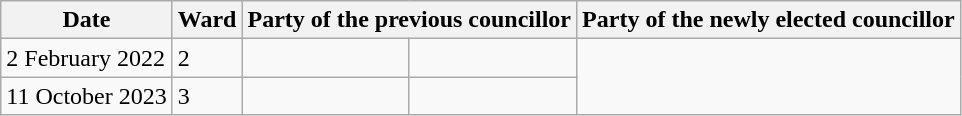<table class="wikitable">
<tr>
<th>Date</th>
<th>Ward</th>
<th colspan=2>Party of the previous councillor</th>
<th colspan=2>Party of the newly elected councillor</th>
</tr>
<tr>
<td>2 February 2022</td>
<td>2</td>
<td></td>
<td></td>
</tr>
<tr>
<td>11 October 2023</td>
<td>3</td>
<td></td>
<td></td>
</tr>
</table>
